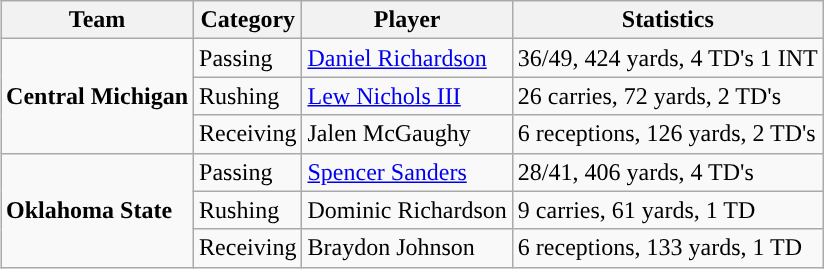<table class="wikitable" style="float: right;">
<tr>
<th>Team</th>
<th>Category</th>
<th>Player</th>
<th>Statistics</th>
</tr>
<tr>
<td rowspan=3><strong>Central Michigan</strong></td>
<td>Passing</td>
<td><a href='#'>Daniel Richardson</a></td>
<td>36/49, 424 yards, 4 TD's 1 INT</td>
</tr>
<tr>
<td>Rushing</td>
<td><a href='#'>Lew Nichols III</a></td>
<td>26 carries, 72 yards, 2 TD's</td>
</tr>
<tr>
<td>Receiving</td>
<td>Jalen McGaughy</td>
<td>6 receptions, 126 yards, 2 TD's</td>
</tr>
<tr>
<td rowspan=3><strong>Oklahoma State</strong></td>
<td>Passing</td>
<td><a href='#'>Spencer Sanders</a></td>
<td>28/41, 406 yards, 4 TD's</td>
</tr>
<tr>
<td>Rushing</td>
<td>Dominic Richardson</td>
<td>9 carries, 61 yards, 1 TD</td>
</tr>
<tr>
<td>Receiving</td>
<td>Braydon Johnson</td>
<td>6 receptions, 133 yards, 1 TD</td>
</tr>
</table>
